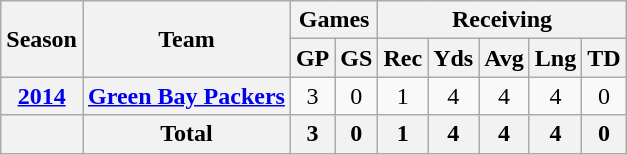<table class=wikitable style="text-align:center;">
<tr>
<th rowspan=2>Season</th>
<th rowspan=2>Team</th>
<th colspan=2>Games</th>
<th colspan=5>Receiving</th>
</tr>
<tr>
<th>GP</th>
<th>GS</th>
<th>Rec</th>
<th>Yds</th>
<th>Avg</th>
<th>Lng</th>
<th>TD</th>
</tr>
<tr>
<th><a href='#'>2014</a></th>
<th><a href='#'>Green Bay Packers</a></th>
<td>3</td>
<td>0</td>
<td>1</td>
<td>4</td>
<td>4</td>
<td>4</td>
<td>0</td>
</tr>
<tr>
<th></th>
<th>Total</th>
<th>3</th>
<th>0</th>
<th>1</th>
<th>4</th>
<th>4</th>
<th>4</th>
<th>0</th>
</tr>
</table>
